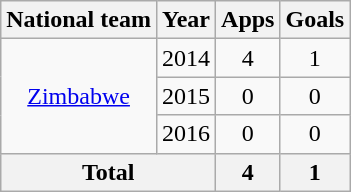<table class="wikitable" style="text-align:center">
<tr>
<th>National team</th>
<th>Year</th>
<th>Apps</th>
<th>Goals</th>
</tr>
<tr>
<td rowspan="3"><a href='#'>Zimbabwe</a></td>
<td>2014</td>
<td>4</td>
<td>1</td>
</tr>
<tr>
<td>2015</td>
<td>0</td>
<td>0</td>
</tr>
<tr>
<td>2016</td>
<td>0</td>
<td>0</td>
</tr>
<tr>
<th colspan=2>Total</th>
<th>4</th>
<th>1</th>
</tr>
</table>
